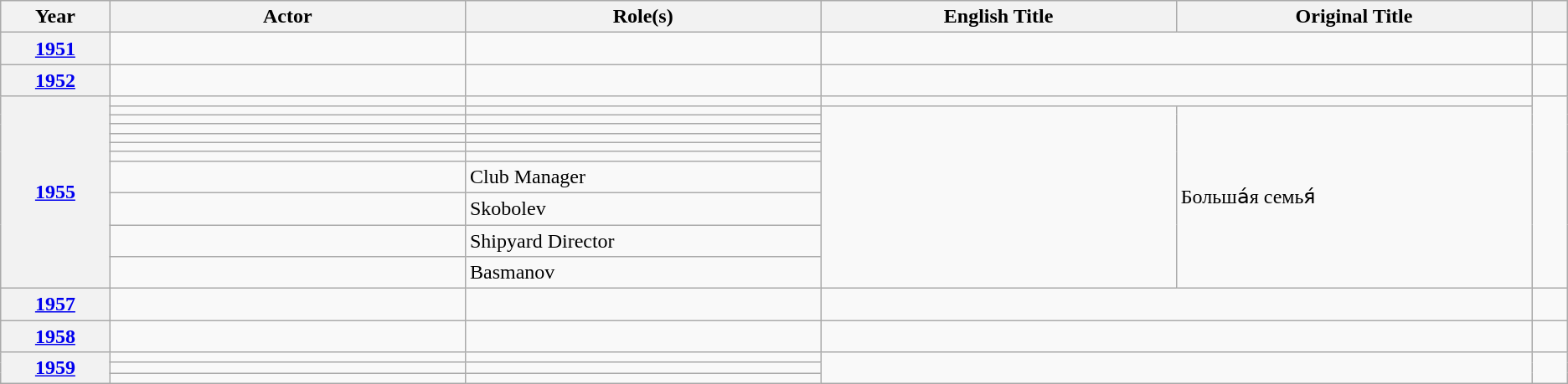<table class="wikitable unsortable">
<tr>
<th scope="col" style="width:3%;">Year</th>
<th scope="col" style="width:10%;">Actor</th>
<th scope="col" style="width:10%;">Role(s)</th>
<th scope="col" style="width:10%;">English Title</th>
<th scope="col" style="width:10%;">Original Title</th>
<th scope="col" style="width:1%;" class="unsortable"></th>
</tr>
<tr>
<th style="text-align:center;"><a href='#'>1951</a></th>
<td></td>
<td></td>
<td colspan="2"></td>
<td style="text-align:center;"></td>
</tr>
<tr>
<th style="text-align:center;"><a href='#'>1952</a></th>
<td></td>
<td></td>
<td colspan="2"></td>
<td style="text-align:center;"></td>
</tr>
<tr>
<th rowspan="11" style="text-align:center;"><a href='#'>1955</a><br></th>
<td></td>
<td></td>
<td colspan="2"></td>
<td rowspan="11" style="text-align:center;"></td>
</tr>
<tr>
<td></td>
<td></td>
<td rowspan="10"></td>
<td rowspan="10">Больша́я семья́</td>
</tr>
<tr>
<td></td>
<td></td>
</tr>
<tr>
<td></td>
<td></td>
</tr>
<tr>
<td></td>
<td></td>
</tr>
<tr>
<td></td>
<td></td>
</tr>
<tr>
<td></td>
<td></td>
</tr>
<tr>
<td></td>
<td>Club Manager</td>
</tr>
<tr>
<td></td>
<td>Skobolev</td>
</tr>
<tr>
<td></td>
<td>Shipyard Director</td>
</tr>
<tr>
<td></td>
<td>Basmanov</td>
</tr>
<tr>
<th style="text-align:center;"><a href='#'>1957</a></th>
<td></td>
<td></td>
<td colspan="2"></td>
<td style="text-align:center;"></td>
</tr>
<tr>
<th style="text-align:center;"><a href='#'>1958</a></th>
<td></td>
<td></td>
<td colspan="2"></td>
<td style="text-align:center;"></td>
</tr>
<tr>
<th rowspan="3" style="text-align:center;"><a href='#'>1959</a></th>
<td></td>
<td></td>
<td rowspan="3" colspan="2"></td>
<td rowspan="3" style="text-align:center;"></td>
</tr>
<tr>
<td></td>
<td></td>
</tr>
<tr>
<td></td>
<td></td>
</tr>
</table>
